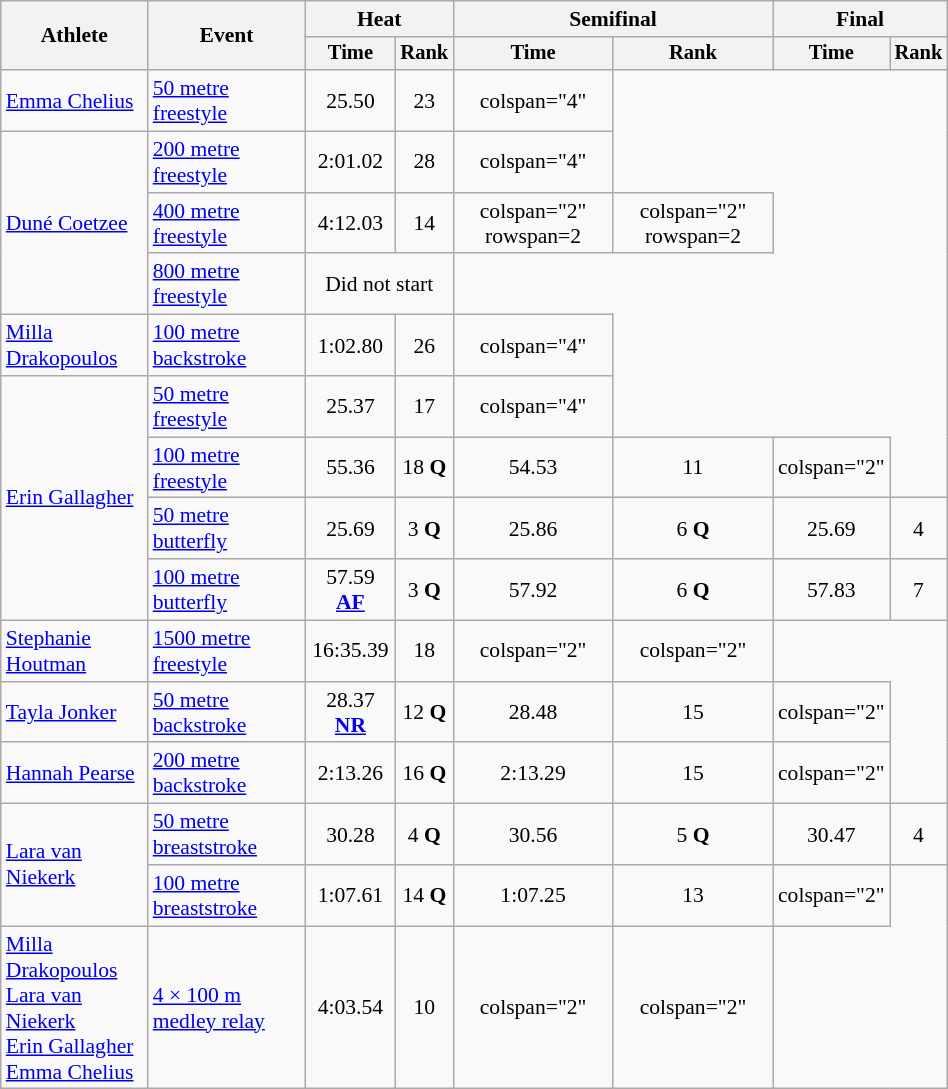<table class="wikitable" style="text-align:center; font-size:90%; width:50%;">
<tr>
<th rowspan="2">Athlete</th>
<th rowspan="2">Event</th>
<th colspan="2">Heat</th>
<th colspan="2">Semifinal</th>
<th colspan="2">Final</th>
</tr>
<tr style="font-size:95%">
<th>Time</th>
<th>Rank</th>
<th>Time</th>
<th>Rank</th>
<th>Time</th>
<th>Rank</th>
</tr>
<tr align=center>
<td align=left><a href='#'>Emma Chelius</a></td>
<td align=left><a href='#'>50 metre freestyle</a></td>
<td>25.50</td>
<td>23</td>
<td>colspan="4" </td>
</tr>
<tr align=center>
<td align=left rowspan=3><a href='#'>Duné Coetzee</a></td>
<td align=left><a href='#'>200 metre freestyle</a></td>
<td>2:01.02</td>
<td>28</td>
<td>colspan="4" </td>
</tr>
<tr align=center>
<td align=left><a href='#'>400 metre freestyle</a></td>
<td>4:12.03</td>
<td>14</td>
<td>colspan="2" rowspan=2 </td>
<td>colspan="2" rowspan=2 </td>
</tr>
<tr align=center>
<td align=left><a href='#'>800 metre freestyle</a></td>
<td colspan="2">Did not start</td>
</tr>
<tr align=center>
<td align=left><a href='#'>Milla Drakopoulos</a></td>
<td align=left><a href='#'>100 metre backstroke</a></td>
<td>1:02.80</td>
<td>26</td>
<td>colspan="4" </td>
</tr>
<tr align=center>
<td align=left rowspan="4"><a href='#'>Erin Gallagher</a></td>
<td align=left><a href='#'>50 metre freestyle</a></td>
<td>25.37</td>
<td>17</td>
<td>colspan="4" </td>
</tr>
<tr align=center>
<td align=left><a href='#'>100 metre freestyle</a></td>
<td>55.36</td>
<td>18 <strong>Q</strong></td>
<td>54.53</td>
<td>11</td>
<td>colspan="2" </td>
</tr>
<tr align=center>
<td align=left><a href='#'>50 metre butterfly</a></td>
<td>25.69</td>
<td>3 <strong>Q</strong></td>
<td>25.86</td>
<td>6 <strong>Q</strong></td>
<td>25.69</td>
<td>4</td>
</tr>
<tr align=center>
<td align=left><a href='#'>100 metre butterfly</a></td>
<td>57.59 <strong><a href='#'>AF</a></strong></td>
<td>3 <strong>Q</strong></td>
<td>57.92</td>
<td>6 <strong>Q</strong></td>
<td>57.83</td>
<td>7</td>
</tr>
<tr align=center>
<td align=left><a href='#'>Stephanie Houtman</a></td>
<td align=left><a href='#'>1500 metre freestyle</a></td>
<td>16:35.39</td>
<td>18</td>
<td>colspan="2" </td>
<td>colspan="2" </td>
</tr>
<tr align=center>
<td align=left><a href='#'>Tayla Jonker</a></td>
<td align=left><a href='#'>50 metre backstroke</a></td>
<td>28.37 <strong><a href='#'>NR</a></strong></td>
<td>12 <strong>Q</strong></td>
<td>28.48</td>
<td>15</td>
<td>colspan="2" </td>
</tr>
<tr align=center>
<td align=left><a href='#'>Hannah Pearse</a></td>
<td align=left><a href='#'>200 metre backstroke</a></td>
<td>2:13.26</td>
<td>16 <strong>Q</strong></td>
<td>2:13.29</td>
<td>15</td>
<td>colspan="2" </td>
</tr>
<tr align=center>
<td align=left rowspan=2><a href='#'>Lara van Niekerk</a></td>
<td align=left><a href='#'>50 metre breaststroke</a></td>
<td>30.28</td>
<td>4 <strong>Q</strong></td>
<td>30.56</td>
<td>5 <strong>Q</strong></td>
<td>30.47</td>
<td>4</td>
</tr>
<tr align=center>
<td align=left><a href='#'>100 metre breaststroke</a></td>
<td>1:07.61</td>
<td>14 <strong>Q</strong></td>
<td>1:07.25</td>
<td>13</td>
<td>colspan="2" </td>
</tr>
<tr>
<td align=left><a href='#'>Milla Drakopoulos</a> <br><a href='#'>Lara van Niekerk</a> <br><a href='#'>Erin Gallagher</a> <br><a href='#'>Emma Chelius</a></td>
<td align=left><a href='#'>4 × 100 m medley relay</a></td>
<td>4:03.54</td>
<td>10</td>
<td>colspan="2" </td>
<td>colspan="2" </td>
</tr>
</table>
